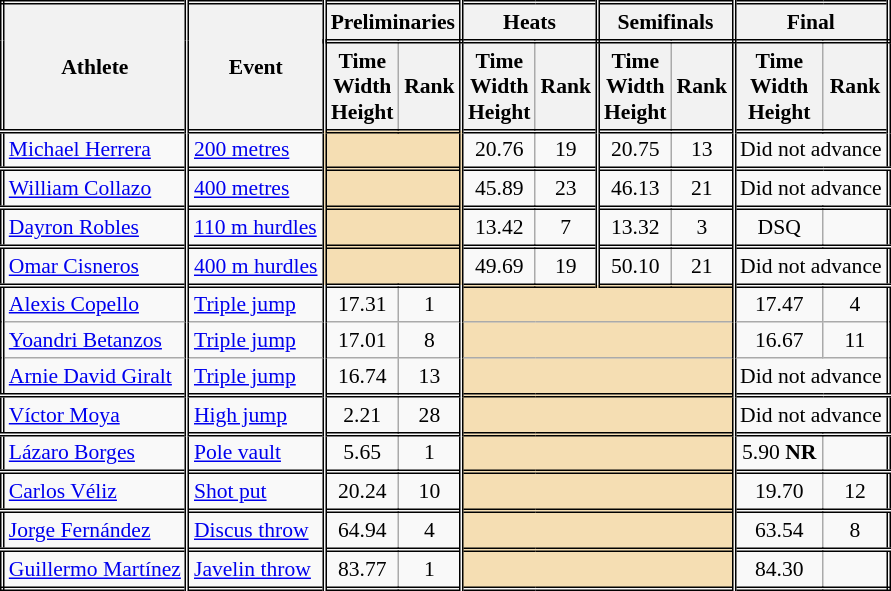<table class=wikitable style="font-size:90%; border: double;">
<tr>
<th rowspan="2" style="border-right:double">Athlete</th>
<th rowspan="2" style="border-right:double">Event</th>
<th colspan="2" style="border-right:double; border-bottom:double;">Preliminaries</th>
<th colspan="2" style="border-right:double; border-bottom:double;">Heats</th>
<th colspan="2" style="border-right:double; border-bottom:double;">Semifinals</th>
<th colspan="2" style="border-right:double; border-bottom:double;">Final</th>
</tr>
<tr>
<th>Time<br>Width<br>Height</th>
<th style="border-right:double">Rank</th>
<th>Time<br>Width<br>Height</th>
<th style="border-right:double">Rank</th>
<th>Time<br>Width<br>Height</th>
<th style="border-right:double">Rank</th>
<th>Time<br>Width<br>Height</th>
<th style="border-right:double">Rank</th>
</tr>
<tr style="border-top: double;">
<td style="border-right:double"><a href='#'>Michael Herrera</a></td>
<td style="border-right:double"><a href='#'>200 metres</a></td>
<td style="border-right:double" colspan= 2 bgcolor="wheat"></td>
<td align=center>20.76</td>
<td align=center style="border-right:double">19</td>
<td align=center>20.75</td>
<td align=center style="border-right:double">13</td>
<td colspan="2" align=center>Did not advance</td>
</tr>
<tr style="border-top: double;">
<td style="border-right:double"><a href='#'>William Collazo</a></td>
<td style="border-right:double"><a href='#'>400 metres</a></td>
<td style="border-right:double" colspan= 2 bgcolor="wheat"></td>
<td align=center>45.89</td>
<td align=center style="border-right:double">23</td>
<td align=center>46.13</td>
<td align=center style="border-right:double">21</td>
<td colspan="2" align=center>Did not advance</td>
</tr>
<tr style="border-top: double;">
<td style="border-right:double"><a href='#'>Dayron Robles</a></td>
<td style="border-right:double"><a href='#'>110 m hurdles</a></td>
<td style="border-right:double" colspan= 2 bgcolor="wheat"></td>
<td align=center>13.42</td>
<td align=center style="border-right:double">7</td>
<td align=center>13.32</td>
<td align=center style="border-right:double">3</td>
<td align=center>DSQ</td>
<td align=center></td>
</tr>
<tr style="border-top: double;">
<td style="border-right:double"><a href='#'>Omar Cisneros</a></td>
<td style="border-right:double"><a href='#'>400 m hurdles</a></td>
<td style="border-right:double" colspan= 2 bgcolor="wheat"></td>
<td align=center>49.69</td>
<td align=center style="border-right:double">19</td>
<td align=center>50.10</td>
<td align=center style="border-right:double">21</td>
<td colspan="2" align=center>Did not advance</td>
</tr>
<tr style="border-top: double;">
<td style="border-right:double"><a href='#'>Alexis Copello</a></td>
<td style="border-right:double"><a href='#'>Triple jump</a></td>
<td align=center>17.31</td>
<td align=center style="border-right:double">1</td>
<td style="border-right:double" colspan= 4  bgcolor="wheat"></td>
<td align=center>17.47</td>
<td align=center>4</td>
</tr>
<tr>
<td style="border-right:double"><a href='#'>Yoandri Betanzos</a></td>
<td style="border-right:double"><a href='#'>Triple jump</a></td>
<td align=center>17.01</td>
<td align=center style="border-right:double">8</td>
<td style="border-right:double" colspan= 4  bgcolor="wheat"></td>
<td align=center>16.67</td>
<td align=center>11</td>
</tr>
<tr>
<td style="border-right:double"><a href='#'>Arnie David Giralt</a></td>
<td style="border-right:double"><a href='#'>Triple jump</a></td>
<td align=center>16.74</td>
<td align=center style="border-right:double">13</td>
<td style="border-right:double" colspan= 4  bgcolor="wheat"></td>
<td colspan="2" align=center>Did not advance</td>
</tr>
<tr style="border-top: double;">
<td style="border-right:double"><a href='#'>Víctor Moya</a></td>
<td style="border-right:double"><a href='#'>High jump</a></td>
<td align=center>2.21</td>
<td align=center style="border-right:double">28</td>
<td style="border-right:double" colspan= 4 bgcolor="wheat"></td>
<td colspan="2" align=center>Did not advance</td>
</tr>
<tr style="border-top: double;">
<td style="border-right:double"><a href='#'>Lázaro Borges</a></td>
<td style="border-right:double"><a href='#'>Pole vault</a></td>
<td align=center>5.65</td>
<td align=center style="border-right:double">1</td>
<td style="border-right:double" colspan= 4 bgcolor="wheat"></td>
<td align=center>5.90 <strong>NR</strong></td>
<td align=center></td>
</tr>
<tr style="border-top: double;">
<td style="border-right:double"><a href='#'>Carlos Véliz</a></td>
<td style="border-right:double"><a href='#'>Shot put</a></td>
<td align=center>20.24</td>
<td align=center style="border-right:double">10</td>
<td style="border-right:double" colspan= 4 bgcolor="wheat"></td>
<td align=center>19.70</td>
<td align=center>12</td>
</tr>
<tr style="border-top: double;">
<td style="border-right:double"><a href='#'>Jorge Fernández</a></td>
<td style="border-right:double"><a href='#'>Discus throw</a></td>
<td align=center>64.94</td>
<td align=center style="border-right:double">4</td>
<td style="border-right:double" colspan= 4 bgcolor="wheat"></td>
<td align=center>63.54</td>
<td align=center>8</td>
</tr>
<tr style="border-top: double;">
<td style="border-right:double"><a href='#'>Guillermo Martínez</a></td>
<td style="border-right:double"><a href='#'>Javelin throw</a></td>
<td align=center>83.77</td>
<td align=center style="border-right:double">1</td>
<td style="border-right:double" colspan= 4 bgcolor="wheat"></td>
<td align=center>84.30</td>
<td align=center></td>
</tr>
</table>
